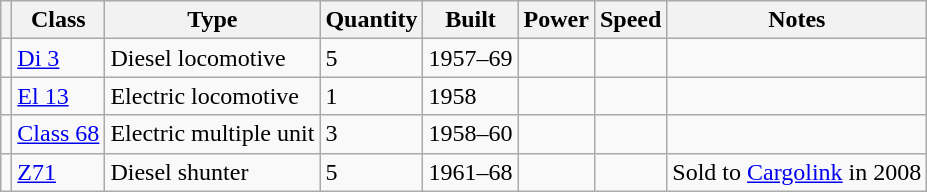<table class=wikitable>
<tr>
<th></th>
<th>Class</th>
<th>Type</th>
<th>Quantity</th>
<th>Built</th>
<th>Power</th>
<th>Speed</th>
<th>Notes</th>
</tr>
<tr>
<td></td>
<td><a href='#'>Di 3</a></td>
<td>Diesel locomotive</td>
<td>5</td>
<td>1957–69</td>
<td></td>
<td></td>
<td></td>
</tr>
<tr>
<td></td>
<td><a href='#'>El 13</a></td>
<td>Electric locomotive</td>
<td>1</td>
<td>1958</td>
<td></td>
<td></td>
<td></td>
</tr>
<tr>
<td></td>
<td><a href='#'>Class 68</a></td>
<td>Electric multiple unit</td>
<td>3</td>
<td>1958–60</td>
<td></td>
<td></td>
<td></td>
</tr>
<tr>
<td></td>
<td><a href='#'>Z71</a></td>
<td>Diesel shunter</td>
<td>5</td>
<td>1961–68</td>
<td></td>
<td></td>
<td>Sold to <a href='#'>Cargolink</a> in 2008</td>
</tr>
</table>
